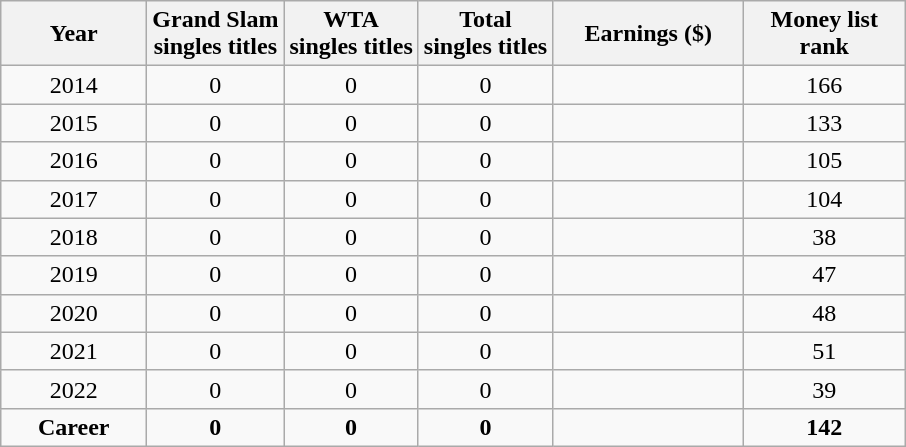<table class="wikitable" style=text-align:center;">
<tr>
<th width="90">Year</th>
<th>Grand Slam<br>singles titles</th>
<th>WTA <br>singles titles</th>
<th>Total<br>singles titles</th>
<th width="120">Earnings ($)</th>
<th width="100">Money list rank</th>
</tr>
<tr>
<td>2014</td>
<td>0</td>
<td>0</td>
<td>0</td>
<td align="right"></td>
<td>166</td>
</tr>
<tr>
<td>2015</td>
<td>0</td>
<td>0</td>
<td>0</td>
<td align="right"></td>
<td>133</td>
</tr>
<tr>
<td>2016</td>
<td>0</td>
<td>0</td>
<td>0</td>
<td align="right"></td>
<td>105</td>
</tr>
<tr>
<td>2017</td>
<td>0</td>
<td>0</td>
<td>0</td>
<td align="right"></td>
<td>104</td>
</tr>
<tr>
<td>2018</td>
<td>0</td>
<td>0</td>
<td>0</td>
<td align="right"></td>
<td>38</td>
</tr>
<tr>
<td>2019</td>
<td>0</td>
<td>0</td>
<td>0</td>
<td align="right"></td>
<td>47</td>
</tr>
<tr>
<td>2020</td>
<td>0</td>
<td>0</td>
<td>0</td>
<td align="right"></td>
<td>48</td>
</tr>
<tr>
<td>2021</td>
<td>0</td>
<td>0</td>
<td>0</td>
<td align="right"></td>
<td>51</td>
</tr>
<tr>
<td>2022</td>
<td>0</td>
<td>0</td>
<td>0</td>
<td align=right></td>
<td>39</td>
</tr>
<tr style="font-weight:bold;">
<td>Career</td>
<td>0</td>
<td>0</td>
<td>0</td>
<td align="right"></td>
<td>142</td>
</tr>
</table>
